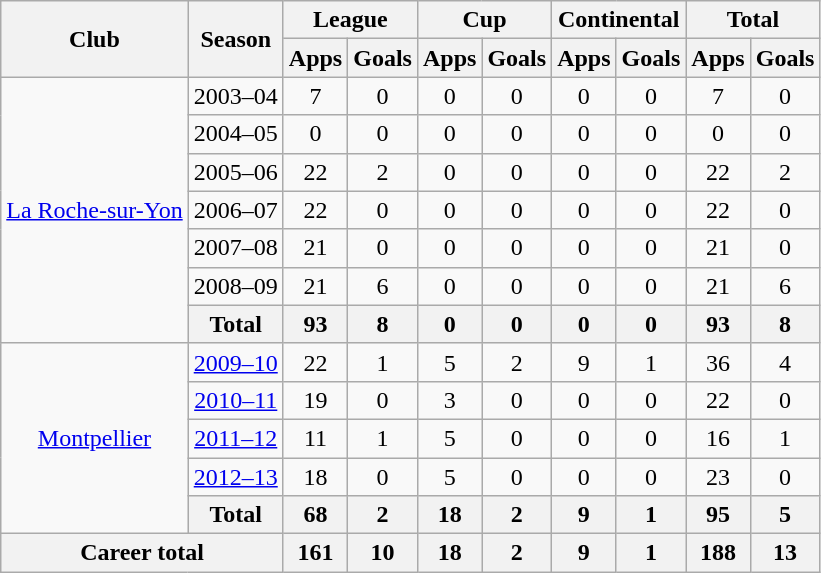<table class="wikitable" style="text-align: center;">
<tr>
<th rowspan="2">Club</th>
<th rowspan="2">Season</th>
<th colspan="2">League</th>
<th colspan="2">Cup</th>
<th colspan="2">Continental</th>
<th colspan="2">Total</th>
</tr>
<tr>
<th>Apps</th>
<th>Goals</th>
<th>Apps</th>
<th>Goals</th>
<th>Apps</th>
<th>Goals</th>
<th>Apps</th>
<th>Goals</th>
</tr>
<tr>
<td rowspan="7" valign="center"><a href='#'>La Roche-sur-Yon</a></td>
<td>2003–04</td>
<td>7</td>
<td>0</td>
<td>0</td>
<td>0</td>
<td>0</td>
<td>0</td>
<td>7</td>
<td>0</td>
</tr>
<tr>
<td>2004–05</td>
<td>0</td>
<td>0</td>
<td>0</td>
<td>0</td>
<td>0</td>
<td>0</td>
<td>0</td>
<td>0</td>
</tr>
<tr>
<td>2005–06</td>
<td>22</td>
<td>2</td>
<td>0</td>
<td>0</td>
<td>0</td>
<td>0</td>
<td>22</td>
<td>2</td>
</tr>
<tr>
<td>2006–07</td>
<td>22</td>
<td>0</td>
<td>0</td>
<td>0</td>
<td>0</td>
<td>0</td>
<td>22</td>
<td>0</td>
</tr>
<tr>
<td>2007–08</td>
<td>21</td>
<td>0</td>
<td>0</td>
<td>0</td>
<td>0</td>
<td>0</td>
<td>21</td>
<td>0</td>
</tr>
<tr>
<td>2008–09</td>
<td>21</td>
<td>6</td>
<td>0</td>
<td>0</td>
<td>0</td>
<td>0</td>
<td>21</td>
<td>6</td>
</tr>
<tr>
<th>Total</th>
<th>93</th>
<th>8</th>
<th>0</th>
<th>0</th>
<th>0</th>
<th>0</th>
<th>93</th>
<th>8</th>
</tr>
<tr>
<td rowspan="5" valign="center"><a href='#'>Montpellier</a></td>
<td><a href='#'>2009–10</a></td>
<td>22</td>
<td>1</td>
<td>5</td>
<td>2</td>
<td>9</td>
<td>1</td>
<td>36</td>
<td>4</td>
</tr>
<tr>
<td><a href='#'>2010–11</a></td>
<td>19</td>
<td>0</td>
<td>3</td>
<td>0</td>
<td>0</td>
<td>0</td>
<td>22</td>
<td>0</td>
</tr>
<tr>
<td><a href='#'>2011–12</a></td>
<td>11</td>
<td>1</td>
<td>5</td>
<td>0</td>
<td>0</td>
<td>0</td>
<td>16</td>
<td>1</td>
</tr>
<tr>
<td><a href='#'>2012–13</a></td>
<td>18</td>
<td>0</td>
<td>5</td>
<td>0</td>
<td>0</td>
<td>0</td>
<td>23</td>
<td>0</td>
</tr>
<tr>
<th>Total</th>
<th>68</th>
<th>2</th>
<th>18</th>
<th>2</th>
<th>9</th>
<th>1</th>
<th>95</th>
<th>5</th>
</tr>
<tr>
<th colspan="2">Career total</th>
<th>161</th>
<th>10</th>
<th>18</th>
<th>2</th>
<th>9</th>
<th>1</th>
<th>188</th>
<th>13</th>
</tr>
</table>
